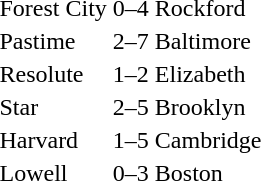<table wikitable>
<tr>
<td>Forest City</td>
<td>0–4</td>
<td>Rockford</td>
</tr>
<tr>
<td>Pastime</td>
<td>2–7</td>
<td>Baltimore</td>
</tr>
<tr>
<td>Resolute</td>
<td>1–2</td>
<td>Elizabeth</td>
</tr>
<tr>
<td>Star</td>
<td>2–5</td>
<td>Brooklyn</td>
</tr>
<tr>
<td>Harvard</td>
<td>1–5</td>
<td>Cambridge</td>
</tr>
<tr>
<td>Lowell</td>
<td>0–3</td>
<td>Boston</td>
</tr>
</table>
